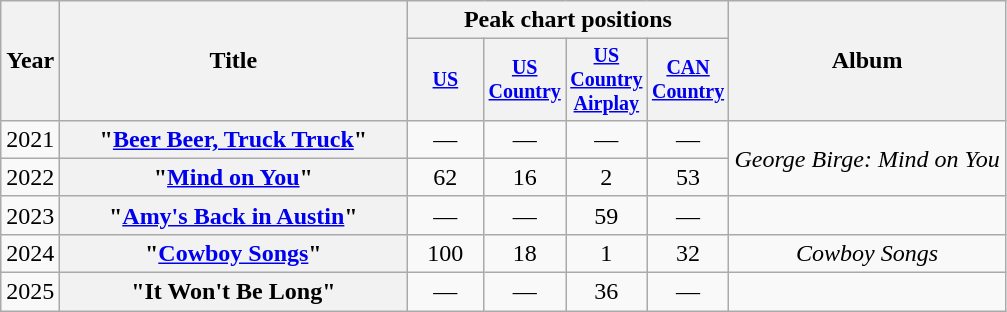<table class="wikitable plainrowheaders" style="text-align:center;">
<tr>
<th scope="col" rowspan="2">Year</th>
<th scope="col" rowspan="2" style="width:14em;">Title</th>
<th scope="col" colspan="4">Peak chart positions</th>
<th scope="col" rowspan="2">Album</th>
</tr>
<tr style="font-size:smaller;">
<th scope="col" width="45"><a href='#'>US</a><br></th>
<th scope="col" width="45"><a href='#'>US Country</a><br></th>
<th scope="col" width="45"><a href='#'>US Country Airplay</a><br></th>
<th scope="col" width="45"><a href='#'>CAN Country</a><br></th>
</tr>
<tr>
<td>2021</td>
<th scope="row">"<a href='#'>Beer Beer, Truck Truck</a>"</th>
<td>—</td>
<td>—</td>
<td>—</td>
<td>—</td>
<td align="left" rowspan="2"><em>George Birge: Mind on You</em></td>
</tr>
<tr>
<td>2022</td>
<th scope="row">"<a href='#'>Mind on You</a>"</th>
<td>62</td>
<td>16</td>
<td>2</td>
<td>53</td>
</tr>
<tr>
<td>2023</td>
<th scope="row">"<a href='#'>Amy's Back in Austin</a>"<br></th>
<td>—</td>
<td>—</td>
<td>59</td>
<td>—</td>
<td></td>
</tr>
<tr>
<td>2024</td>
<th scope="row">"<a href='#'>Cowboy Songs</a>"</th>
<td>100</td>
<td>18</td>
<td>1</td>
<td>32</td>
<td><em>Cowboy Songs</em></td>
</tr>
<tr>
<td>2025</td>
<th scope="row">"It Won't Be Long"</th>
<td>—</td>
<td>—</td>
<td>36</td>
<td>—</td>
<td></td>
</tr>
</table>
